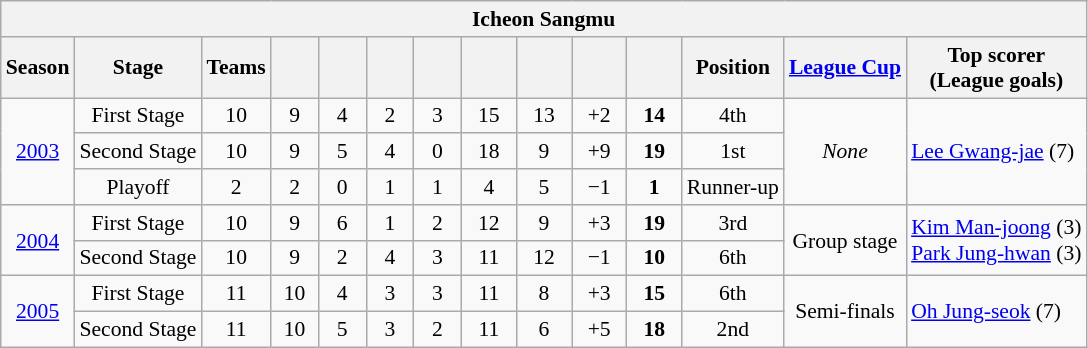<table class="wikitable" style="text-align:center; font-size:90%;">
<tr>
<th colspan=14>Icheon Sangmu</th>
</tr>
<tr>
<th>Season</th>
<th>Stage</th>
<th>Teams</th>
<th width=25></th>
<th width=25></th>
<th width=25></th>
<th width=25></th>
<th width=30></th>
<th width=30></th>
<th width=30></th>
<th width=30></th>
<th>Position</th>
<th><a href='#'>League Cup</a></th>
<th>Top scorer <br> (League goals)</th>
</tr>
<tr>
<td rowspan=3><a href='#'>2003</a></td>
<td>First Stage</td>
<td>10</td>
<td>9</td>
<td>4</td>
<td>2</td>
<td>3</td>
<td>15</td>
<td>13</td>
<td>+2</td>
<td><strong>14</strong></td>
<td>4th</td>
<td rowspan=3><em>None</em></td>
<td align=left rowspan=3> <a href='#'>Lee Gwang-jae</a> (7)</td>
</tr>
<tr>
<td>Second Stage</td>
<td>10</td>
<td>9</td>
<td>5</td>
<td>4</td>
<td>0</td>
<td>18</td>
<td>9</td>
<td>+9</td>
<td><strong>19</strong></td>
<td>1st</td>
</tr>
<tr>
<td>Playoff</td>
<td>2</td>
<td>2</td>
<td>0</td>
<td>1</td>
<td>1</td>
<td>4</td>
<td>5</td>
<td>−1</td>
<td><strong>1</strong></td>
<td>Runner-up</td>
</tr>
<tr>
<td rowspan=2><a href='#'>2004</a></td>
<td>First Stage</td>
<td>10</td>
<td>9</td>
<td>6</td>
<td>1</td>
<td>2</td>
<td>12</td>
<td>9</td>
<td>+3</td>
<td><strong>19</strong></td>
<td>3rd</td>
<td rowspan=2>Group stage</td>
<td align=left rowspan=2> <a href='#'>Kim Man-joong</a> (3) <br>  <a href='#'>Park Jung-hwan</a> (3)</td>
</tr>
<tr>
<td>Second Stage</td>
<td>10</td>
<td>9</td>
<td>2</td>
<td>4</td>
<td>3</td>
<td>11</td>
<td>12</td>
<td>−1</td>
<td><strong>10</strong></td>
<td>6th</td>
</tr>
<tr>
<td rowspan=2><a href='#'>2005</a></td>
<td>First Stage</td>
<td>11</td>
<td>10</td>
<td>4</td>
<td>3</td>
<td>3</td>
<td>11</td>
<td>8</td>
<td>+3</td>
<td><strong>15</strong></td>
<td>6th</td>
<td rowspan=2>Semi-finals</td>
<td align=left rowspan=2> <a href='#'>Oh Jung-seok</a> (7)</td>
</tr>
<tr>
<td>Second Stage</td>
<td>11</td>
<td>10</td>
<td>5</td>
<td>3</td>
<td>2</td>
<td>11</td>
<td>6</td>
<td>+5</td>
<td><strong>18</strong></td>
<td>2nd</td>
</tr>
</table>
